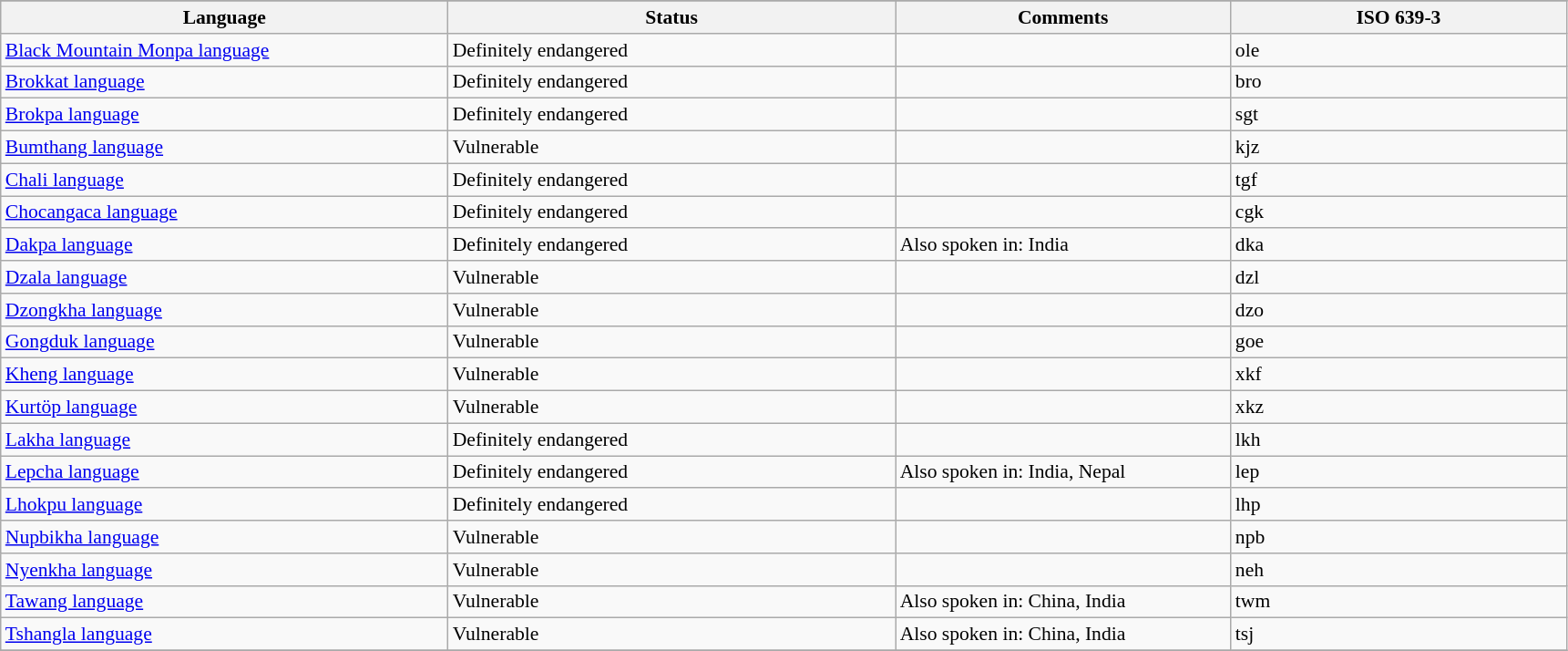<table class="wikitable" align="center" style="font-size:90%">
<tr>
</tr>
<tr>
<th width="20%">Language</th>
<th width="20%">Status</th>
<th width="15%">Comments</th>
<th width="15%">ISO 639-3</th>
</tr>
<tr>
<td><a href='#'>Black Mountain Monpa language</a></td>
<td>Definitely endangered</td>
<td> </td>
<td>ole</td>
</tr>
<tr>
<td><a href='#'>Brokkat language</a></td>
<td>Definitely endangered</td>
<td> </td>
<td>bro</td>
</tr>
<tr>
<td><a href='#'>Brokpa language</a></td>
<td>Definitely endangered</td>
<td> </td>
<td>sgt</td>
</tr>
<tr>
<td><a href='#'>Bumthang language</a></td>
<td>Vulnerable</td>
<td> </td>
<td>kjz</td>
</tr>
<tr>
<td><a href='#'>Chali language</a></td>
<td>Definitely endangered</td>
<td> </td>
<td>tgf</td>
</tr>
<tr>
<td><a href='#'>Chocangaca language</a></td>
<td>Definitely endangered</td>
<td> </td>
<td>cgk</td>
</tr>
<tr>
<td><a href='#'>Dakpa language</a></td>
<td>Definitely endangered</td>
<td>Also spoken in: India</td>
<td>dka</td>
</tr>
<tr>
<td><a href='#'>Dzala language</a></td>
<td>Vulnerable</td>
<td> </td>
<td>dzl</td>
</tr>
<tr>
<td><a href='#'>Dzongkha language</a></td>
<td>Vulnerable</td>
<td> </td>
<td>dzo</td>
</tr>
<tr>
<td><a href='#'>Gongduk language</a></td>
<td>Vulnerable</td>
<td> </td>
<td>goe</td>
</tr>
<tr>
<td><a href='#'>Kheng language</a></td>
<td>Vulnerable</td>
<td> </td>
<td>xkf</td>
</tr>
<tr>
<td><a href='#'>Kurtöp language</a></td>
<td>Vulnerable</td>
<td> </td>
<td>xkz</td>
</tr>
<tr>
<td><a href='#'>Lakha language</a></td>
<td>Definitely endangered</td>
<td> </td>
<td>lkh</td>
</tr>
<tr>
<td><a href='#'>Lepcha language</a></td>
<td>Definitely endangered</td>
<td>Also spoken in: India, Nepal</td>
<td>lep</td>
</tr>
<tr>
<td><a href='#'>Lhokpu language</a></td>
<td>Definitely endangered</td>
<td> </td>
<td>lhp</td>
</tr>
<tr>
<td><a href='#'>Nupbikha language</a></td>
<td>Vulnerable</td>
<td> </td>
<td>npb</td>
</tr>
<tr>
<td><a href='#'>Nyenkha language</a></td>
<td>Vulnerable</td>
<td> </td>
<td>neh</td>
</tr>
<tr>
<td><a href='#'>Tawang language</a></td>
<td>Vulnerable</td>
<td>Also spoken in: China, India</td>
<td>twm</td>
</tr>
<tr>
<td><a href='#'>Tshangla language</a></td>
<td>Vulnerable</td>
<td>Also spoken in: China, India</td>
<td>tsj</td>
</tr>
<tr>
</tr>
</table>
